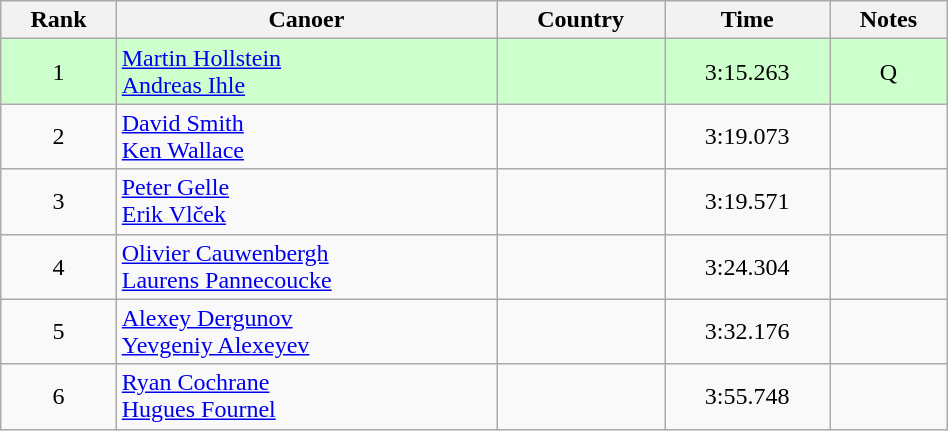<table class="wikitable" width=50% style="text-align:center;">
<tr>
<th>Rank</th>
<th>Canoer</th>
<th>Country</th>
<th>Time</th>
<th>Notes</th>
</tr>
<tr bgcolor=ccffcc>
<td>1</td>
<td align="left"><a href='#'>Martin Hollstein</a><br><a href='#'>Andreas Ihle</a></td>
<td align="left"></td>
<td>3:15.263</td>
<td>Q</td>
</tr>
<tr>
<td>2</td>
<td align="left"><a href='#'>David Smith</a><br><a href='#'>Ken Wallace</a></td>
<td align="left"></td>
<td>3:19.073</td>
<td></td>
</tr>
<tr>
<td>3</td>
<td align="left"><a href='#'>Peter Gelle</a><br><a href='#'>Erik Vlček</a></td>
<td align="left"></td>
<td>3:19.571</td>
<td></td>
</tr>
<tr>
<td>4</td>
<td align="left"><a href='#'>Olivier Cauwenbergh</a><br><a href='#'>Laurens Pannecoucke</a></td>
<td align="left"></td>
<td>3:24.304</td>
<td></td>
</tr>
<tr>
<td>5</td>
<td align="left"><a href='#'>Alexey Dergunov</a><br><a href='#'>Yevgeniy Alexeyev</a></td>
<td align="left"></td>
<td>3:32.176</td>
<td></td>
</tr>
<tr>
<td>6</td>
<td align="left"><a href='#'>Ryan Cochrane</a><br><a href='#'>Hugues Fournel</a></td>
<td align="left"></td>
<td>3:55.748</td>
<td></td>
</tr>
</table>
